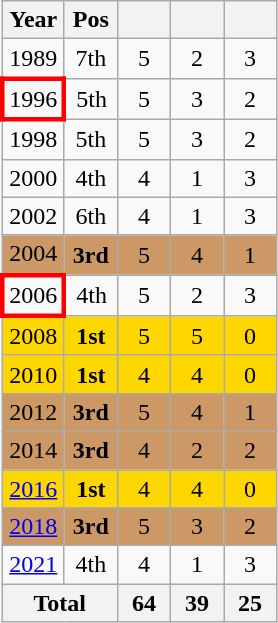<table class="wikitable" style="text-align: center;">
<tr>
<th>Year</th>
<th width=28>Pos</th>
<th width=28></th>
<th width=28></th>
<th width=28></th>
</tr>
<tr>
<td> 1989</td>
<td>7th</td>
<td>5</td>
<td>2</td>
<td>3</td>
</tr>
<tr>
<td style="border: 3px solid red"> 1996</td>
<td>5th</td>
<td>5</td>
<td>3</td>
<td>2</td>
</tr>
<tr>
<td> 1998</td>
<td>5th</td>
<td>5</td>
<td>3</td>
<td>2</td>
</tr>
<tr>
<td> 2000</td>
<td>4th</td>
<td>4</td>
<td>1</td>
<td>3</td>
</tr>
<tr>
<td> 2002</td>
<td>6th</td>
<td>4</td>
<td>1</td>
<td>3</td>
</tr>
<tr bgcolor=#cc9966>
<td> 2004</td>
<td><strong>3rd</strong></td>
<td>5</td>
<td>4</td>
<td>1</td>
</tr>
<tr>
<td style="border: 3px solid red"> 2006</td>
<td>4th</td>
<td>5</td>
<td>2</td>
<td>3</td>
</tr>
<tr bgcolor=gold>
<td> 2008</td>
<td><strong>1st</strong></td>
<td>5</td>
<td>5</td>
<td>0</td>
</tr>
<tr bgcolor=gold>
<td> 2010</td>
<td><strong>1st</strong></td>
<td>4</td>
<td>4</td>
<td>0</td>
</tr>
<tr bgcolor=#cc9966>
<td> 2012</td>
<td><strong>3rd</strong></td>
<td>5</td>
<td>4</td>
<td>1</td>
</tr>
<tr bgcolor=#cc9966>
<td> 2014</td>
<td><strong>3rd</strong></td>
<td>4</td>
<td>2</td>
<td>2</td>
</tr>
<tr bgcolor=gold>
<td> <a href='#'>2016</a></td>
<td><strong>1st</strong></td>
<td>4</td>
<td>4</td>
<td>0</td>
</tr>
<tr bgcolor=#cc9966>
<td> <a href='#'>2018</a></td>
<td><strong>3rd</strong></td>
<td>5</td>
<td>3</td>
<td>2</td>
</tr>
<tr>
<td> <a href='#'>2021</a></td>
<td>4th</td>
<td>4</td>
<td>1</td>
<td>3</td>
</tr>
<tr>
<th colspan=2 align=left>Total</th>
<th>64</th>
<th>39</th>
<th>25</th>
</tr>
</table>
